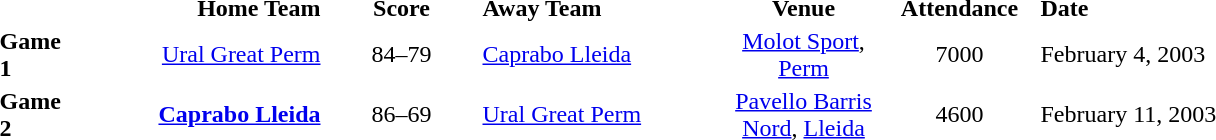<table style="text-align:center" cellpadding=1 border=0>
<tr>
<th width=50></th>
<th width=160 align=right>Home Team</th>
<th width=100>Score</th>
<th width=160 align=left>Away Team</th>
<th width=100>Venue</th>
<th width=100>Attendance</th>
<th width=200 align=left>Date</th>
</tr>
<tr>
<td align=left><strong>Game 1</strong></td>
<td align=right><a href='#'>Ural Great Perm</a> </td>
<td>84–79</td>
<td align=left> <a href='#'>Caprabo Lleida</a></td>
<td><a href='#'>Molot Sport</a>, <a href='#'>Perm</a></td>
<td>7000</td>
<td align=left>February 4, 2003</td>
</tr>
<tr>
<td align=left><strong>Game 2</strong></td>
<td align=right><strong><a href='#'>Caprabo Lleida</a></strong> </td>
<td>86–69</td>
<td align=left> <a href='#'>Ural Great Perm</a></td>
<td><a href='#'>Pavello Barris Nord</a>, <a href='#'>Lleida</a></td>
<td>4600</td>
<td align=left>February 11, 2003</td>
</tr>
</table>
